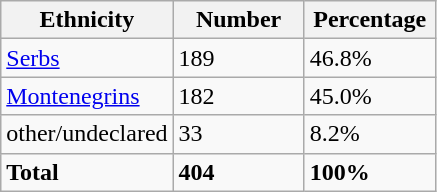<table class="wikitable">
<tr>
<th width="100px">Ethnicity</th>
<th width="80px">Number</th>
<th width="80px">Percentage</th>
</tr>
<tr>
<td><a href='#'>Serbs</a></td>
<td>189</td>
<td>46.8%</td>
</tr>
<tr>
<td><a href='#'>Montenegrins</a></td>
<td>182</td>
<td>45.0%</td>
</tr>
<tr>
<td>other/undeclared</td>
<td>33</td>
<td>8.2%</td>
</tr>
<tr>
<td><strong>Total</strong></td>
<td><strong>404</strong></td>
<td><strong>100%</strong></td>
</tr>
</table>
